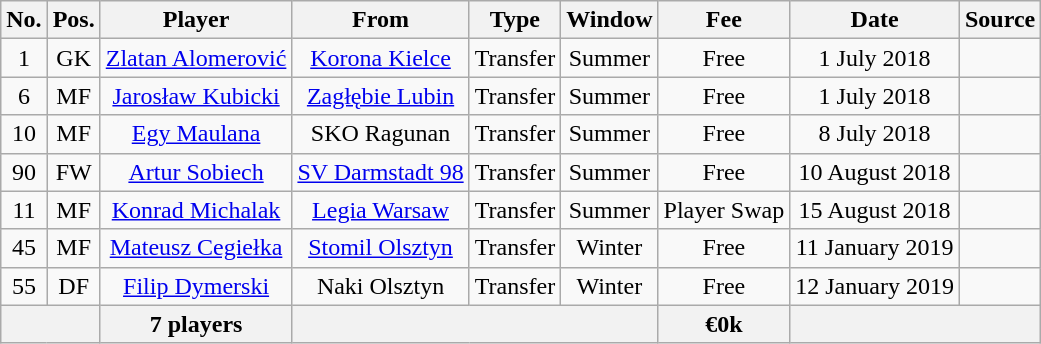<table class="wikitable" style="text-align: center">
<tr>
<th>No.</th>
<th>Pos.</th>
<th>Player</th>
<th>From</th>
<th>Type</th>
<th>Window</th>
<th>Fee</th>
<th>Date</th>
<th>Source</th>
</tr>
<tr>
<td>1</td>
<td>GK</td>
<td><a href='#'>Zlatan Alomerović</a></td>
<td><a href='#'>Korona Kielce</a></td>
<td>Transfer</td>
<td>Summer</td>
<td>Free</td>
<td>1 July 2018</td>
<td></td>
</tr>
<tr>
<td>6</td>
<td>MF</td>
<td><a href='#'>Jarosław Kubicki</a></td>
<td><a href='#'>Zagłębie Lubin</a></td>
<td>Transfer</td>
<td>Summer</td>
<td>Free</td>
<td>1 July 2018</td>
<td></td>
</tr>
<tr>
<td>10</td>
<td>MF</td>
<td><a href='#'>Egy Maulana</a></td>
<td>SKO Ragunan</td>
<td>Transfer</td>
<td>Summer</td>
<td>Free</td>
<td>8 July 2018</td>
<td></td>
</tr>
<tr>
<td>90</td>
<td>FW</td>
<td><a href='#'>Artur Sobiech</a></td>
<td><a href='#'>SV Darmstadt 98</a></td>
<td>Transfer</td>
<td>Summer</td>
<td>Free</td>
<td>10 August 2018</td>
<td></td>
</tr>
<tr>
<td>11</td>
<td>MF</td>
<td><a href='#'>Konrad Michalak</a></td>
<td><a href='#'>Legia Warsaw</a></td>
<td>Transfer</td>
<td>Summer</td>
<td>Player Swap</td>
<td>15 August 2018</td>
<td></td>
</tr>
<tr>
<td>45</td>
<td>MF</td>
<td><a href='#'>Mateusz Cegiełka</a></td>
<td><a href='#'>Stomil Olsztyn</a></td>
<td>Transfer</td>
<td>Winter</td>
<td>Free</td>
<td>11 January 2019</td>
<td></td>
</tr>
<tr>
<td>55</td>
<td>DF</td>
<td><a href='#'>Filip Dymerski</a></td>
<td>Naki Olsztyn</td>
<td>Transfer</td>
<td>Winter</td>
<td>Free</td>
<td>12 January 2019</td>
<td></td>
</tr>
<tr>
<th colspan=2></th>
<th>7 players</th>
<th colspan=3></th>
<th>€0k</th>
<th colspan=2></th>
</tr>
</table>
